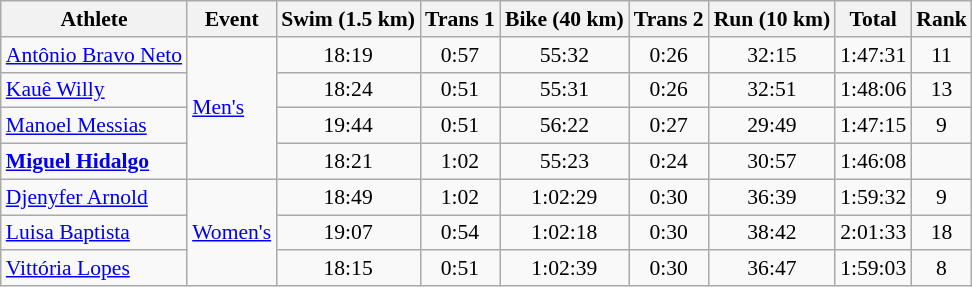<table class="wikitable" style="font-size:90%">
<tr>
<th>Athlete</th>
<th>Event</th>
<th>Swim (1.5 km)</th>
<th>Trans 1</th>
<th>Bike (40 km)</th>
<th>Trans 2</th>
<th>Run (10 km)</th>
<th>Total</th>
<th>Rank</th>
</tr>
<tr align=center>
<td align=left><a href='#'>Antônio Bravo Neto</a></td>
<td align=left rowspan=4><a href='#'>Men's</a></td>
<td>18:19</td>
<td>0:57</td>
<td>55:32</td>
<td>0:26</td>
<td>32:15</td>
<td>1:47:31</td>
<td>11</td>
</tr>
<tr align=center>
<td align=left><a href='#'>Kauê Willy</a></td>
<td>18:24</td>
<td>0:51</td>
<td>55:31</td>
<td>0:26</td>
<td>32:51</td>
<td>1:48:06</td>
<td>13</td>
</tr>
<tr align=center>
<td align=left><a href='#'>Manoel Messias</a></td>
<td>19:44</td>
<td>0:51</td>
<td>56:22</td>
<td>0:27</td>
<td>29:49</td>
<td>1:47:15</td>
<td>9</td>
</tr>
<tr align=center>
<td align=left><strong><a href='#'>Miguel Hidalgo</a></strong></td>
<td>18:21</td>
<td>1:02</td>
<td>55:23</td>
<td>0:24</td>
<td>30:57</td>
<td>1:46:08</td>
<td></td>
</tr>
<tr align=center>
<td align=left><a href='#'>Djenyfer Arnold</a></td>
<td align=left rowspan=3><a href='#'>Women's</a></td>
<td>18:49</td>
<td>1:02</td>
<td>1:02:29</td>
<td>0:30</td>
<td>36:39</td>
<td>1:59:32</td>
<td>9</td>
</tr>
<tr align=center>
<td align=left><a href='#'>Luisa Baptista</a></td>
<td>19:07</td>
<td>0:54</td>
<td>1:02:18</td>
<td>0:30</td>
<td>38:42</td>
<td>2:01:33</td>
<td>18</td>
</tr>
<tr align=center>
<td align=left><a href='#'>Vittória Lopes</a></td>
<td>18:15</td>
<td>0:51</td>
<td>1:02:39</td>
<td>0:30</td>
<td>36:47</td>
<td>1:59:03</td>
<td>8</td>
</tr>
</table>
